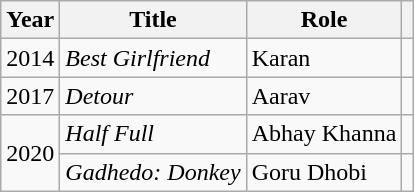<table class="wikitable sortable">
<tr>
<th scope="col">Year</th>
<th scope="col">Title</th>
<th scope="col">Role</th>
<th scope="col" class="unsortable"></th>
</tr>
<tr>
<td>2014</td>
<td><em>Best Girlfriend</em></td>
<td>Karan</td>
<td></td>
</tr>
<tr>
<td>2017</td>
<td><em>Detour</em></td>
<td>Aarav</td>
<td></td>
</tr>
<tr>
<td rowspan="2">2020</td>
<td><em>Half Full</em></td>
<td>Abhay Khanna</td>
<td></td>
</tr>
<tr>
<td><em>Gadhedo: Donkey</em></td>
<td>Goru Dhobi</td>
<td></td>
</tr>
</table>
